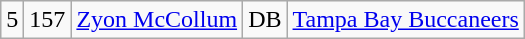<table class="wikitable" style="text-align:center">
<tr>
<td>5</td>
<td>157</td>
<td><a href='#'>Zyon McCollum</a></td>
<td>DB</td>
<td><a href='#'>Tampa Bay Buccaneers</a></td>
</tr>
</table>
